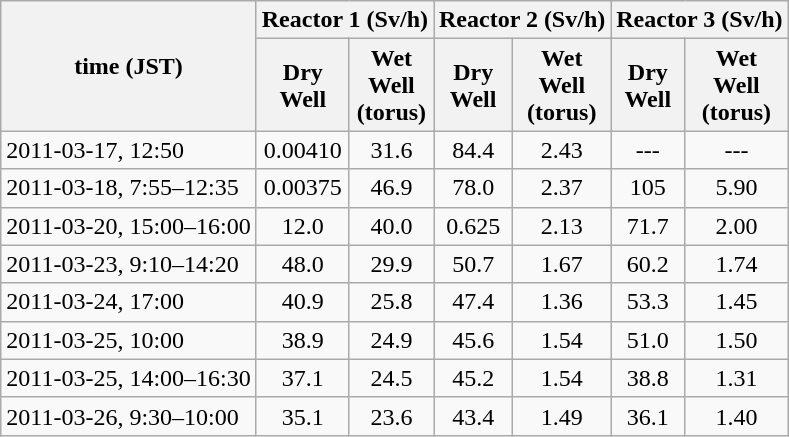<table class="wikitable">
<tr>
<th rowspan="2">time (JST)</th>
<th colspan="2" style="text-align:center;">Reactor 1 (Sv/h)</th>
<th colspan="2" style="text-align:center;">Reactor 2 (Sv/h)</th>
<th colspan="2" style="text-align:center;">Reactor 3 (Sv/h)</th>
</tr>
<tr>
<th>Dry <br>Well</th>
<th>Wet <br>Well <br>(torus)</th>
<th>Dry <br>Well</th>
<th>Wet <br>Well <br>(torus)</th>
<th>Dry <br>Well</th>
<th>Wet <br>Well <br>(torus)</th>
</tr>
<tr>
<td>2011-03-17, 12:50</td>
<td style="text-align:center;">0.00410</td>
<td style="text-align:center;">31.6</td>
<td style="text-align:center;">84.4</td>
<td style="text-align:center;">2.43</td>
<td style="text-align:center;">---</td>
<td style="text-align:center;">---</td>
</tr>
<tr>
<td>2011-03-18, 7:55–12:35</td>
<td style="text-align:center;">0.00375</td>
<td style="text-align:center;">46.9</td>
<td style="text-align:center;">78.0</td>
<td style="text-align:center;">2.37</td>
<td style="text-align:center;">105</td>
<td style="text-align:center;">5.90</td>
</tr>
<tr>
<td>2011-03-20, 15:00–16:00</td>
<td style="text-align:center;">12.0</td>
<td style="text-align:center;">40.0</td>
<td style="text-align:center;">0.625</td>
<td style="text-align:center;">2.13</td>
<td style="text-align:center;">71.7</td>
<td style="text-align:center;">2.00</td>
</tr>
<tr>
<td>2011-03-23, 9:10–14:20</td>
<td style="text-align:center;">48.0</td>
<td style="text-align:center;">29.9</td>
<td style="text-align:center;">50.7</td>
<td style="text-align:center;">1.67</td>
<td style="text-align:center;">60.2</td>
<td style="text-align:center;">1.74</td>
</tr>
<tr>
<td>2011-03-24, 17:00</td>
<td style="text-align:center;">40.9</td>
<td style="text-align:center;">25.8</td>
<td style="text-align:center;">47.4</td>
<td style="text-align:center;">1.36</td>
<td style="text-align:center;">53.3</td>
<td style="text-align:center;">1.45</td>
</tr>
<tr>
<td>2011-03-25, 10:00</td>
<td style="text-align:center;">38.9</td>
<td style="text-align:center;">24.9</td>
<td style="text-align:center;">45.6</td>
<td style="text-align:center;">1.54</td>
<td style="text-align:center;">51.0</td>
<td style="text-align:center;">1.50</td>
</tr>
<tr>
<td>2011-03-25, 14:00–16:30</td>
<td style="text-align:center;">37.1</td>
<td style="text-align:center;">24.5</td>
<td style="text-align:center;">45.2</td>
<td style="text-align:center;">1.54</td>
<td style="text-align:center;">38.8</td>
<td style="text-align:center;">1.31</td>
</tr>
<tr>
<td>2011-03-26, 9:30–10:00</td>
<td style="text-align:center;">35.1</td>
<td style="text-align:center;">23.6</td>
<td style="text-align:center;">43.4</td>
<td style="text-align:center;">1.49</td>
<td style="text-align:center;">36.1</td>
<td style="text-align:center;">1.40</td>
</tr>
</table>
